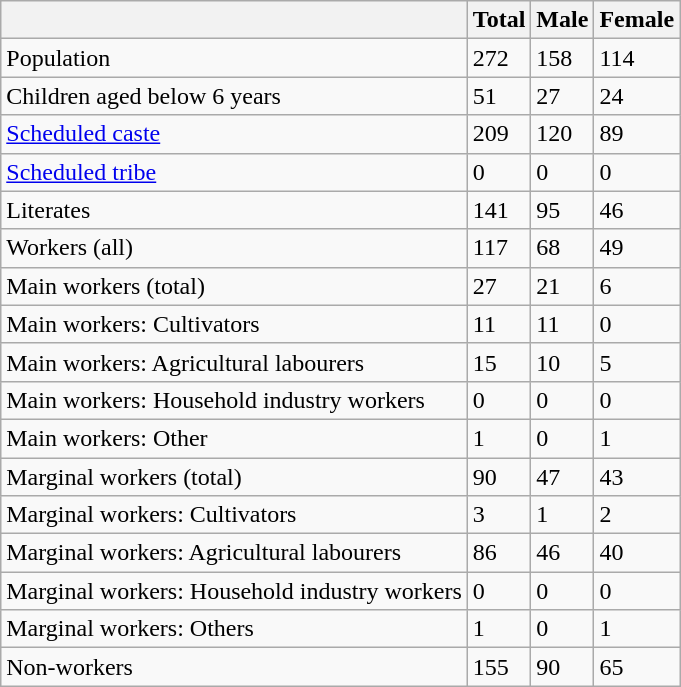<table class="wikitable sortable">
<tr>
<th></th>
<th>Total</th>
<th>Male</th>
<th>Female</th>
</tr>
<tr>
<td>Population</td>
<td>272</td>
<td>158</td>
<td>114</td>
</tr>
<tr>
<td>Children aged below 6 years</td>
<td>51</td>
<td>27</td>
<td>24</td>
</tr>
<tr>
<td><a href='#'>Scheduled caste</a></td>
<td>209</td>
<td>120</td>
<td>89</td>
</tr>
<tr>
<td><a href='#'>Scheduled tribe</a></td>
<td>0</td>
<td>0</td>
<td>0</td>
</tr>
<tr>
<td>Literates</td>
<td>141</td>
<td>95</td>
<td>46</td>
</tr>
<tr>
<td>Workers (all)</td>
<td>117</td>
<td>68</td>
<td>49</td>
</tr>
<tr>
<td>Main workers (total)</td>
<td>27</td>
<td>21</td>
<td>6</td>
</tr>
<tr>
<td>Main workers: Cultivators</td>
<td>11</td>
<td>11</td>
<td>0</td>
</tr>
<tr>
<td>Main workers: Agricultural labourers</td>
<td>15</td>
<td>10</td>
<td>5</td>
</tr>
<tr>
<td>Main workers: Household industry workers</td>
<td>0</td>
<td>0</td>
<td>0</td>
</tr>
<tr>
<td>Main workers: Other</td>
<td>1</td>
<td>0</td>
<td>1</td>
</tr>
<tr>
<td>Marginal workers (total)</td>
<td>90</td>
<td>47</td>
<td>43</td>
</tr>
<tr>
<td>Marginal workers: Cultivators</td>
<td>3</td>
<td>1</td>
<td>2</td>
</tr>
<tr>
<td>Marginal workers: Agricultural labourers</td>
<td>86</td>
<td>46</td>
<td>40</td>
</tr>
<tr>
<td>Marginal workers: Household industry workers</td>
<td>0</td>
<td>0</td>
<td>0</td>
</tr>
<tr>
<td>Marginal workers: Others</td>
<td>1</td>
<td>0</td>
<td>1</td>
</tr>
<tr>
<td>Non-workers</td>
<td>155</td>
<td>90</td>
<td>65</td>
</tr>
</table>
